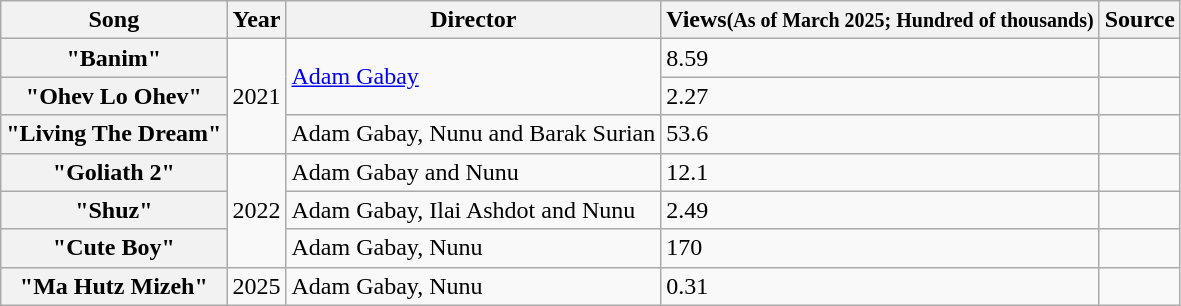<table class="wikitable sortable">
<tr>
<th>Song</th>
<th>Year</th>
<th>Director</th>
<th>Views<small>(As of March 2025; Hundred of thousands)</small></th>
<th>Source</th>
</tr>
<tr>
<th>"Banim"</th>
<td rowspan="3">2021</td>
<td rowspan="2"><a href='#'>Adam Gabay</a></td>
<td>8.59</td>
<td></td>
</tr>
<tr>
<th>"Ohev Lo Ohev"</th>
<td>2.27</td>
<td></td>
</tr>
<tr>
<th>"Living The Dream"</th>
<td>Adam Gabay, Nunu and Barak Surian</td>
<td>53.6</td>
<td></td>
</tr>
<tr>
<th>"Goliath 2"</th>
<td rowspan="3">2022</td>
<td>Adam Gabay and Nunu</td>
<td>12.1</td>
<td></td>
</tr>
<tr>
<th>"Shuz"</th>
<td>Adam Gabay, Ilai Ashdot and Nunu</td>
<td>2.49</td>
<td></td>
</tr>
<tr>
<th>"Cute Boy"</th>
<td>Adam Gabay, Nunu</td>
<td>170</td>
<td></td>
</tr>
<tr>
<th>"Ma Hutz Mizeh"</th>
<td>2025</td>
<td>Adam Gabay, Nunu</td>
<td>0.31</td>
<td></td>
</tr>
</table>
